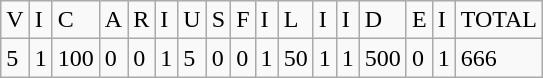<table class="wikitable" style="margin:left;">
<tr>
<td>V</td>
<td>I</td>
<td>C</td>
<td>A</td>
<td>R</td>
<td>I</td>
<td>U</td>
<td>S</td>
<td>F</td>
<td>I</td>
<td>L</td>
<td>I</td>
<td>I</td>
<td>D</td>
<td>E</td>
<td>I</td>
<td>TOTAL</td>
</tr>
<tr>
<td>5</td>
<td>1</td>
<td>100</td>
<td>0</td>
<td>0</td>
<td>1</td>
<td>5</td>
<td>0</td>
<td>0</td>
<td>1</td>
<td>50</td>
<td>1</td>
<td>1</td>
<td>500</td>
<td>0</td>
<td>1</td>
<td>666</td>
</tr>
</table>
